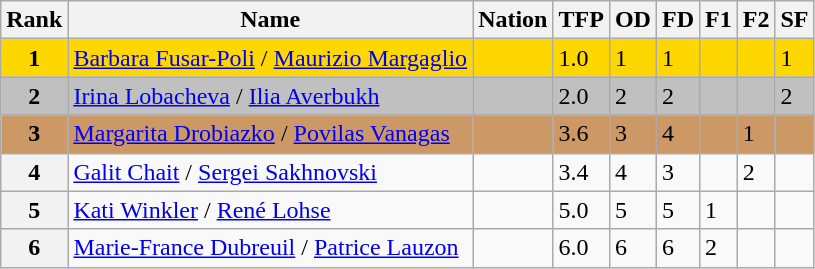<table class="wikitable">
<tr>
<th>Rank</th>
<th>Name</th>
<th>Nation</th>
<th>TFP</th>
<th>OD</th>
<th>FD</th>
<th>F1</th>
<th>F2</th>
<th>SF</th>
</tr>
<tr bgcolor="gold">
<td align="center"><strong>1</strong></td>
<td><a href='#'>Barbara Fusar-Poli</a> / <a href='#'>Maurizio Margaglio</a></td>
<td></td>
<td>1.0</td>
<td>1</td>
<td>1</td>
<td></td>
<td></td>
<td>1</td>
</tr>
<tr bgcolor="silver">
<td align="center"><strong>2</strong></td>
<td><a href='#'>Irina Lobacheva</a> / <a href='#'>Ilia Averbukh</a></td>
<td></td>
<td>2.0</td>
<td>2</td>
<td>2</td>
<td></td>
<td></td>
<td>2</td>
</tr>
<tr bgcolor="cc9966">
<td align="center"><strong>3</strong></td>
<td><a href='#'>Margarita Drobiazko</a> / <a href='#'>Povilas Vanagas</a></td>
<td></td>
<td>3.6</td>
<td>3</td>
<td>4</td>
<td></td>
<td>1</td>
<td></td>
</tr>
<tr>
<th>4</th>
<td><a href='#'>Galit Chait</a> / <a href='#'>Sergei Sakhnovski</a></td>
<td></td>
<td>3.4</td>
<td>4</td>
<td>3</td>
<td></td>
<td>2</td>
<td></td>
</tr>
<tr>
<th>5</th>
<td><a href='#'>Kati Winkler</a> / <a href='#'>René Lohse</a></td>
<td></td>
<td>5.0</td>
<td>5</td>
<td>5</td>
<td>1</td>
<td></td>
<td></td>
</tr>
<tr>
<th>6</th>
<td><a href='#'>Marie-France Dubreuil</a> / <a href='#'>Patrice Lauzon</a></td>
<td></td>
<td>6.0</td>
<td>6</td>
<td>6</td>
<td>2</td>
<td></td>
<td></td>
</tr>
</table>
